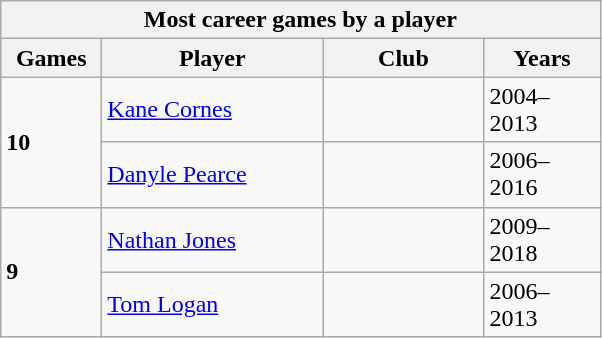<table class="wikitable">
<tr>
<th colspan=4>Most career games by a player</th>
</tr>
<tr>
<th style="width:60px;">Games</th>
<th style="width:140px;">Player</th>
<th style="width:100px;">Club</th>
<th style="width:70px;">Years</th>
</tr>
<tr>
<td rowspan="2"><strong>10</strong></td>
<td><a href='#'>Kane Cornes</a></td>
<td></td>
<td>2004–2013</td>
</tr>
<tr>
<td><a href='#'>Danyle Pearce</a></td>
<td></td>
<td>2006–2016</td>
</tr>
<tr>
<td rowspan="2"><strong>9</strong></td>
<td><a href='#'>Nathan Jones</a></td>
<td></td>
<td>2009–2018</td>
</tr>
<tr>
<td><a href='#'>Tom Logan</a></td>
<td></td>
<td>2006–2013</td>
</tr>
</table>
